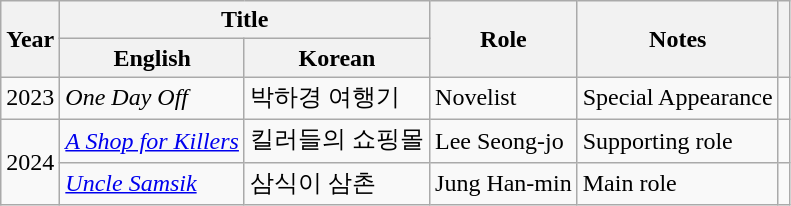<table class="wikitable">
<tr>
<th rowspan="2">Year</th>
<th colspan="2">Title</th>
<th rowspan="2">Role</th>
<th rowspan="2">Notes</th>
<th rowspan="2"></th>
</tr>
<tr>
<th>English</th>
<th>Korean</th>
</tr>
<tr>
<td>2023</td>
<td><em>One Day Off</em></td>
<td>박하경 여행기</td>
<td>Novelist</td>
<td>Special Appearance</td>
<td></td>
</tr>
<tr>
<td rowspan="2">2024</td>
<td><em><a href='#'>A Shop for Killers</a></em></td>
<td>킬러들의 쇼핑몰</td>
<td>Lee Seong-jo</td>
<td>Supporting role</td>
<td></td>
</tr>
<tr>
<td><em><a href='#'>Uncle Samsik</a></em></td>
<td>삼식이 삼촌</td>
<td>Jung Han-min</td>
<td>Main role</td>
<td></td>
</tr>
</table>
